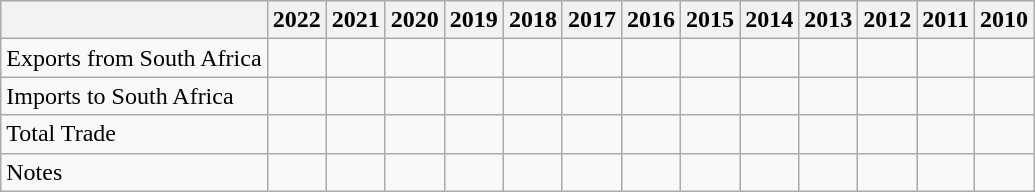<table class="wikitable">
<tr>
<th></th>
<th>2022</th>
<th>2021</th>
<th>2020</th>
<th>2019</th>
<th>2018</th>
<th>2017</th>
<th>2016</th>
<th>2015</th>
<th>2014</th>
<th>2013</th>
<th>2012</th>
<th>2011</th>
<th>2010</th>
</tr>
<tr align="center">
<td align="left">Exports from South Africa</td>
<td></td>
<td></td>
<td></td>
<td></td>
<td></td>
<td></td>
<td></td>
<td></td>
<td></td>
<td></td>
<td></td>
<td></td>
<td></td>
</tr>
<tr align="center">
<td align="left">Imports to South Africa</td>
<td></td>
<td></td>
<td></td>
<td></td>
<td></td>
<td></td>
<td></td>
<td></td>
<td></td>
<td></td>
<td></td>
<td></td>
<td></td>
</tr>
<tr align="center">
<td align="left">Total Trade</td>
<td></td>
<td></td>
<td></td>
<td></td>
<td></td>
<td></td>
<td></td>
<td></td>
<td></td>
<td></td>
<td></td>
<td></td>
<td></td>
</tr>
<tr align="center">
<td align="left">Notes</td>
<td></td>
<td></td>
<td></td>
<td></td>
<td></td>
<td></td>
<td></td>
<td></td>
<td></td>
<td></td>
<td></td>
<td></td>
<td></td>
</tr>
</table>
